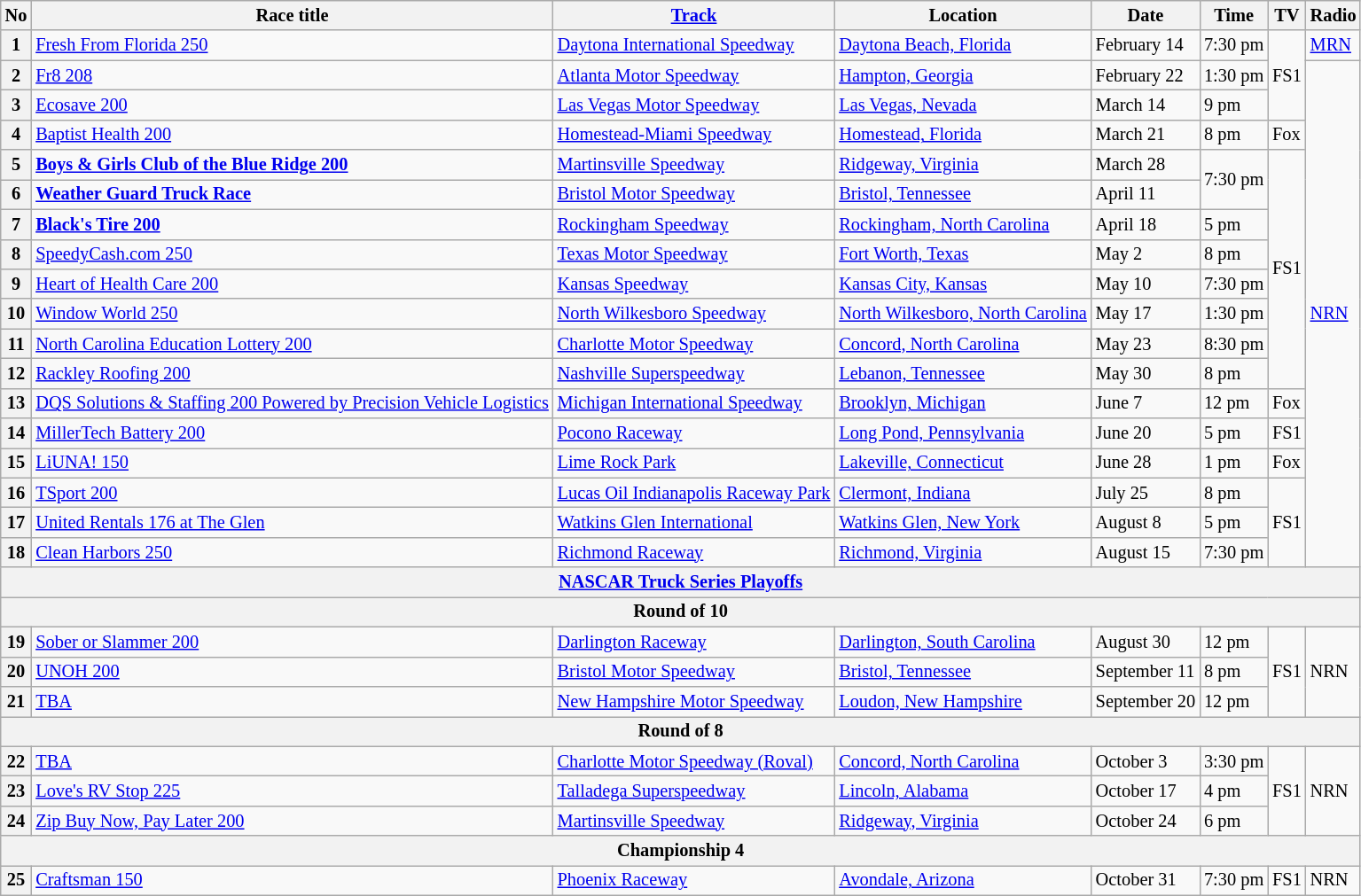<table class="wikitable" style="font-size:85%">
<tr>
<th>No</th>
<th>Race title</th>
<th><a href='#'>Track</a></th>
<th>Location</th>
<th>Date</th>
<th>Time</th>
<th>TV</th>
<th>Radio</th>
</tr>
<tr>
<th>1</th>
<td><a href='#'>Fresh From Florida 250</a></td>
<td> <a href='#'>Daytona International Speedway</a></td>
<td><a href='#'>Daytona Beach, Florida</a></td>
<td>February 14</td>
<td>7:30 pm</td>
<td rowspan="3">FS1</td>
<td><a href='#'>MRN</a></td>
</tr>
<tr>
<th>2</th>
<td><a href='#'>Fr8 208</a></td>
<td> <a href='#'>Atlanta Motor Speedway</a></td>
<td><a href='#'>Hampton, Georgia</a></td>
<td>February 22</td>
<td>1:30 pm</td>
<td rowspan=17><a href='#'>NRN</a></td>
</tr>
<tr>
<th>3</th>
<td><a href='#'>Ecosave 200</a></td>
<td> <a href='#'>Las Vegas Motor Speedway</a></td>
<td><a href='#'>Las Vegas, Nevada</a></td>
<td>March 14</td>
<td>9 pm</td>
</tr>
<tr>
<th>4</th>
<td><a href='#'>Baptist Health 200</a></td>
<td> <a href='#'>Homestead-Miami Speedway</a></td>
<td><a href='#'>Homestead, Florida</a></td>
<td>March 21</td>
<td>8 pm</td>
<td>Fox</td>
</tr>
<tr>
<th>5</th>
<td><strong><a href='#'>Boys & Girls Club of the Blue Ridge 200</a></strong></td>
<td> <a href='#'>Martinsville Speedway</a></td>
<td><a href='#'>Ridgeway, Virginia</a></td>
<td>March 28</td>
<td rowspan=2>7:30 pm</td>
<td rowspan="8">FS1</td>
</tr>
<tr>
<th>6</th>
<td><strong><a href='#'>Weather Guard Truck Race</a></strong></td>
<td> <a href='#'>Bristol Motor Speedway</a></td>
<td><a href='#'>Bristol, Tennessee</a></td>
<td>April 11</td>
</tr>
<tr>
<th>7</th>
<td><strong><a href='#'>Black's Tire 200</a></strong></td>
<td> <a href='#'>Rockingham Speedway</a></td>
<td><a href='#'>Rockingham, North Carolina</a></td>
<td>April 18</td>
<td>5 pm</td>
</tr>
<tr>
<th>8</th>
<td><a href='#'>SpeedyCash.com 250</a></td>
<td> <a href='#'>Texas Motor Speedway</a></td>
<td><a href='#'>Fort Worth, Texas</a></td>
<td>May 2</td>
<td>8 pm</td>
</tr>
<tr>
<th>9</th>
<td><a href='#'>Heart of Health Care 200</a></td>
<td> <a href='#'>Kansas Speedway</a></td>
<td><a href='#'>Kansas City, Kansas</a></td>
<td>May 10</td>
<td>7:30 pm</td>
</tr>
<tr>
<th>10</th>
<td><a href='#'>Window World 250</a></td>
<td> <a href='#'>North Wilkesboro Speedway</a></td>
<td><a href='#'>North Wilkesboro, North Carolina</a></td>
<td>May 17</td>
<td>1:30 pm</td>
</tr>
<tr>
<th>11</th>
<td><a href='#'>North Carolina Education Lottery 200</a></td>
<td> <a href='#'>Charlotte Motor Speedway</a></td>
<td><a href='#'>Concord, North Carolina</a></td>
<td>May 23</td>
<td>8:30 pm</td>
</tr>
<tr>
<th>12</th>
<td><a href='#'>Rackley Roofing 200</a></td>
<td> <a href='#'>Nashville Superspeedway</a></td>
<td><a href='#'>Lebanon, Tennessee</a></td>
<td>May 30</td>
<td>8 pm</td>
</tr>
<tr>
<th>13</th>
<td><a href='#'>DQS Solutions & Staffing 200 Powered by Precision Vehicle Logistics</a></td>
<td> <a href='#'>Michigan International Speedway</a></td>
<td><a href='#'>Brooklyn, Michigan</a></td>
<td>June 7</td>
<td>12 pm</td>
<td>Fox</td>
</tr>
<tr>
<th>14</th>
<td><a href='#'>MillerTech Battery 200</a></td>
<td> <a href='#'>Pocono Raceway</a></td>
<td><a href='#'>Long Pond, Pennsylvania</a></td>
<td>June 20</td>
<td>5 pm</td>
<td>FS1</td>
</tr>
<tr>
<th>15</th>
<td><a href='#'>LiUNA! 150</a></td>
<td> <a href='#'>Lime Rock Park</a></td>
<td><a href='#'>Lakeville, Connecticut</a></td>
<td>June 28</td>
<td>1 pm</td>
<td>Fox</td>
</tr>
<tr>
<th>16</th>
<td><a href='#'>TSport 200</a></td>
<td> <a href='#'>Lucas Oil Indianapolis Raceway Park</a></td>
<td><a href='#'>Clermont, Indiana</a></td>
<td>July 25</td>
<td>8 pm</td>
<td rowspan="3">FS1</td>
</tr>
<tr>
<th>17</th>
<td><a href='#'>United Rentals 176 at The Glen</a></td>
<td> <a href='#'>Watkins Glen International</a></td>
<td><a href='#'>Watkins Glen, New York</a></td>
<td>August 8</td>
<td>5 pm</td>
</tr>
<tr>
<th>18</th>
<td><a href='#'>Clean Harbors 250</a></td>
<td> <a href='#'>Richmond Raceway</a></td>
<td><a href='#'>Richmond, Virginia</a></td>
<td>August 15</td>
<td>7:30 pm</td>
</tr>
<tr>
<th colspan="8"><a href='#'>NASCAR Truck Series Playoffs</a></th>
</tr>
<tr>
<th colspan="8">Round of 10</th>
</tr>
<tr>
<th>19</th>
<td><a href='#'>Sober or Slammer 200</a></td>
<td> <a href='#'>Darlington Raceway</a></td>
<td><a href='#'>Darlington, South Carolina</a></td>
<td>August 30</td>
<td>12 pm</td>
<td rowspan="3">FS1</td>
<td rowspan="3">NRN</td>
</tr>
<tr>
<th>20</th>
<td><a href='#'>UNOH 200</a></td>
<td> <a href='#'>Bristol Motor Speedway</a></td>
<td><a href='#'>Bristol, Tennessee</a></td>
<td>September 11</td>
<td>8 pm</td>
</tr>
<tr>
<th>21</th>
<td><a href='#'>TBA</a></td>
<td> <a href='#'>New Hampshire Motor Speedway</a></td>
<td><a href='#'>Loudon, New Hampshire</a></td>
<td>September 20</td>
<td>12 pm</td>
</tr>
<tr>
<th colspan="8">Round of 8</th>
</tr>
<tr>
<th>22</th>
<td><a href='#'>TBA</a></td>
<td nowrap> <a href='#'>Charlotte Motor Speedway (Roval)</a></td>
<td><a href='#'>Concord, North Carolina</a></td>
<td>October 3</td>
<td>3:30 pm</td>
<td rowspan="3">FS1</td>
<td rowspan="3">NRN</td>
</tr>
<tr>
<th>23</th>
<td><a href='#'>Love's RV Stop 225</a></td>
<td> <a href='#'>Talladega Superspeedway</a></td>
<td><a href='#'>Lincoln, Alabama</a></td>
<td>October 17</td>
<td>4 pm</td>
</tr>
<tr>
<th>24</th>
<td><a href='#'>Zip Buy Now, Pay Later 200</a></td>
<td> <a href='#'>Martinsville Speedway</a></td>
<td><a href='#'>Ridgeway, Virginia</a></td>
<td>October 24</td>
<td>6 pm</td>
</tr>
<tr>
<th colspan="8">Championship 4</th>
</tr>
<tr>
<th>25</th>
<td><a href='#'>Craftsman 150</a></td>
<td> <a href='#'>Phoenix Raceway</a></td>
<td><a href='#'>Avondale, Arizona</a></td>
<td>October 31</td>
<td>7:30 pm</td>
<td>FS1</td>
<td>NRN</td>
</tr>
</table>
